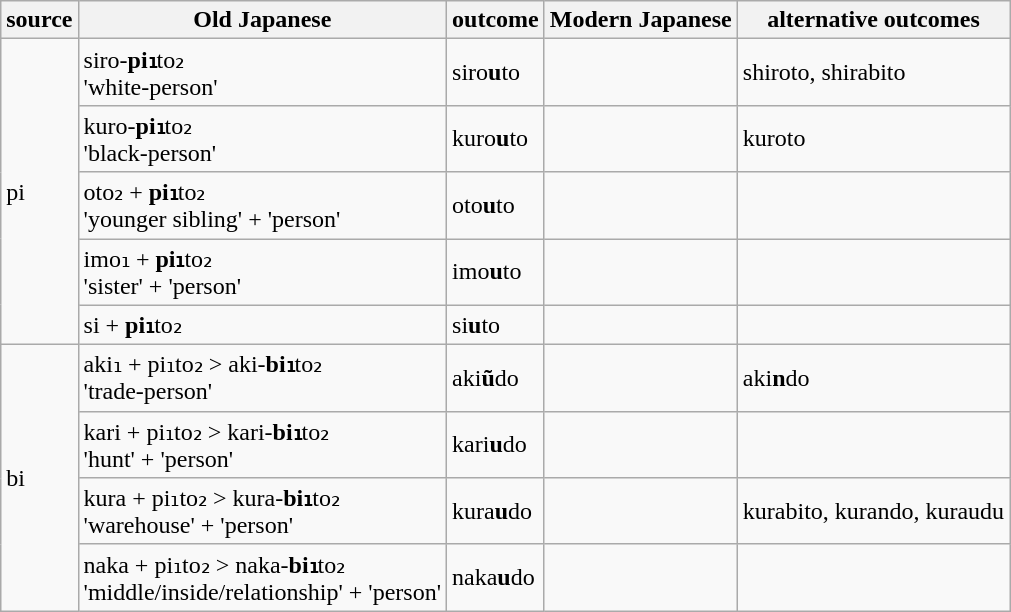<table class="wikitable">
<tr>
<th>source</th>
<th>Old Japanese</th>
<th>outcome</th>
<th>Modern Japanese</th>
<th>alternative outcomes</th>
</tr>
<tr>
<td rowspan=5>pi</td>
<td>siro-<strong>pi₁</strong>to₂<br>'white-person'</td>
<td>siro<strong>u</strong>to</td>
<td></td>
<td>shiroto, shirabito</td>
</tr>
<tr>
<td>kuro-<strong>pi₁</strong>to₂<br>'black-person'</td>
<td>kuro<strong>u</strong>to</td>
<td></td>
<td>kuroto</td>
</tr>
<tr>
<td>oto₂ + <strong>pi₁</strong>to₂<br>'younger sibling' + 'person'</td>
<td>oto<strong>u</strong>to</td>
<td></td>
<td></td>
</tr>
<tr>
<td>imo₁ + <strong>pi₁</strong>to₂<br>'sister' + 'person'</td>
<td>imo<strong>u</strong>to</td>
<td></td>
<td></td>
</tr>
<tr>
<td>si + <strong>pi₁</strong>to₂</td>
<td>si<strong>u</strong>to</td>
<td></td>
<td></td>
</tr>
<tr>
<td rowspan=4>bi</td>
<td>aki₁ + pi₁to₂ > aki-<strong>bi₁</strong>to₂<br>'trade-person'</td>
<td>aki<strong>ũ</strong>do</td>
<td></td>
<td>aki<strong>n</strong>do</td>
</tr>
<tr>
<td>kari + pi₁to₂ > kari-<strong>bi₁</strong>to₂<br>'hunt' + 'person'</td>
<td>kari<strong>u</strong>do</td>
<td></td>
<td></td>
</tr>
<tr>
<td>kura + pi₁to₂ > kura-<strong>bi₁</strong>to₂<br>'warehouse' + 'person'</td>
<td>kura<strong>u</strong>do</td>
<td></td>
<td>kurabito, kurando, kuraudu</td>
</tr>
<tr>
<td>naka + pi₁to₂ > naka-<strong>bi₁</strong>to₂<br>'middle/inside/relationship' + 'person'</td>
<td>naka<strong>u</strong>do</td>
<td></td>
<td></td>
</tr>
</table>
